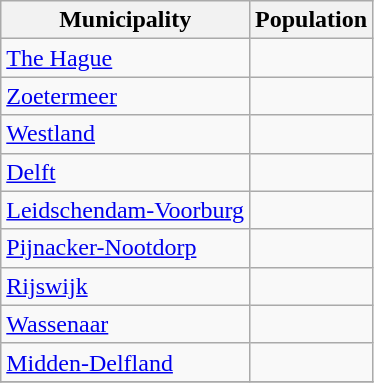<table class="sortable wikitable">
<tr>
<th>Municipality</th>
<th>Population</th>
</tr>
<tr>
<td><a href='#'>The Hague</a></td>
<td></td>
</tr>
<tr>
<td><a href='#'>Zoetermeer</a></td>
<td></td>
</tr>
<tr>
<td><a href='#'>Westland</a></td>
<td></td>
</tr>
<tr>
<td><a href='#'>Delft</a></td>
<td></td>
</tr>
<tr>
<td><a href='#'>Leidschendam-Voorburg</a></td>
<td></td>
</tr>
<tr>
<td><a href='#'>Pijnacker-Nootdorp</a></td>
<td></td>
</tr>
<tr>
<td><a href='#'>Rijswijk</a></td>
<td></td>
</tr>
<tr>
<td><a href='#'>Wassenaar</a></td>
<td></td>
</tr>
<tr>
<td><a href='#'>Midden-Delfland</a></td>
<td></td>
</tr>
<tr>
</tr>
</table>
